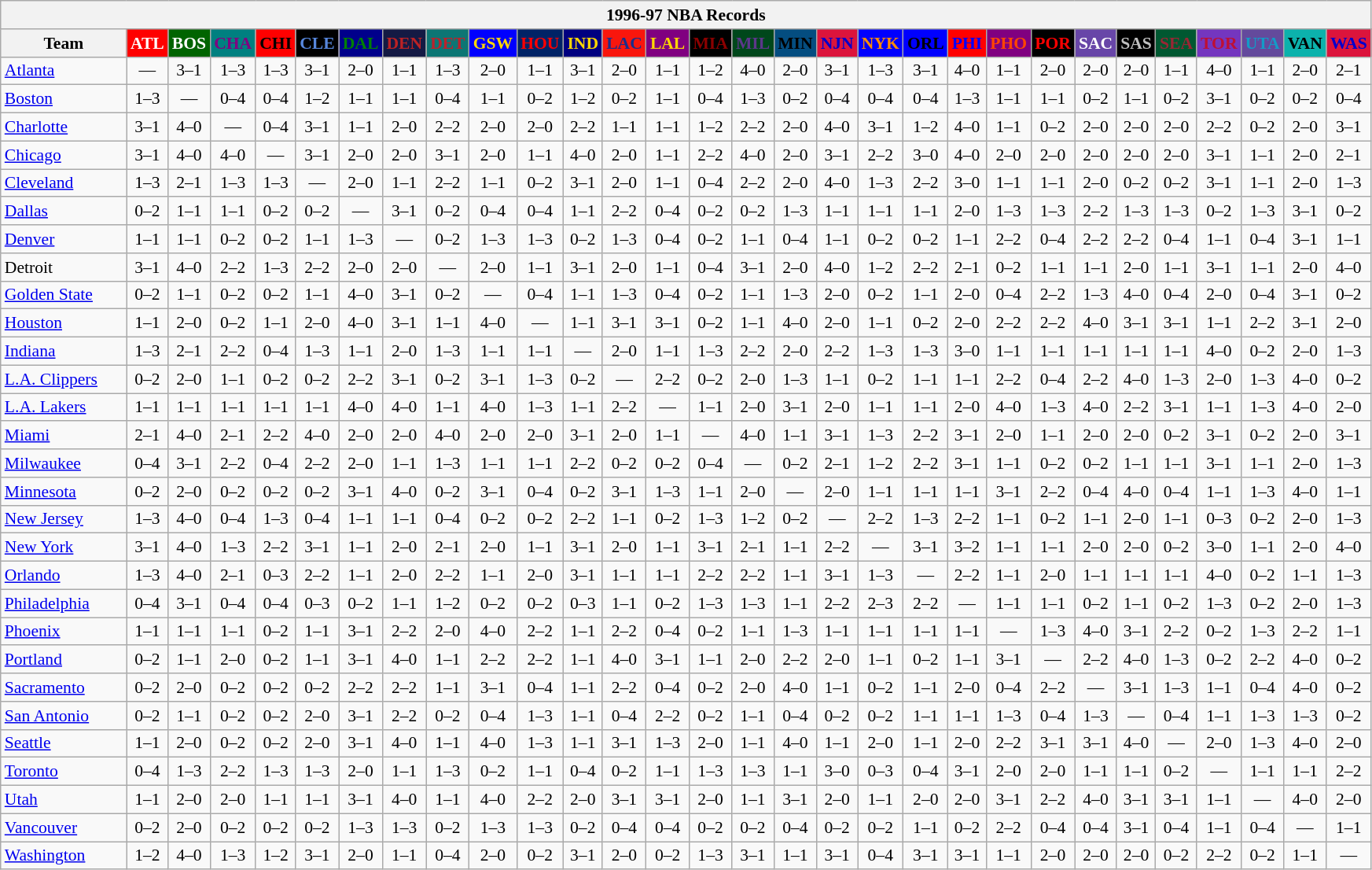<table class="wikitable" style="font-size:90%; text-align:center;">
<tr>
<th colspan=30>1996-97 NBA Records</th>
</tr>
<tr>
<th width=100>Team</th>
<th style="background:#FF0000;color:#FFFFFF;width=35">ATL</th>
<th style="background:#006400;color:#FFFFFF;width=35">BOS</th>
<th style="background:#008080;color:#800080;width=35">CHA</th>
<th style="background:#FF0000;color:#000000;width=35">CHI</th>
<th style="background:#000000;color:#5787DC;width=35">CLE</th>
<th style="background:#00008B;color:#008000;width=35">DAL</th>
<th style="background:#141A44;color:#BC2224;width=35">DEN</th>
<th style="background:#0C7674;color:#BB222C;width=35">DET</th>
<th style="background:#0000FF;color:#FFD700;width=35">GSW</th>
<th style="background:#002366;color:#FF0000;width=35">HOU</th>
<th style="background:#000080;color:#FFD700;width=35">IND</th>
<th style="background:#F9160D;color:#1A2E8B;width=35">LAC</th>
<th style="background:#800080;color:#FFD700;width=35">LAL</th>
<th style="background:#000000;color:#8B0000;width=35">MIA</th>
<th style="background:#00471B;color:#5C378A;width=35">MIL</th>
<th style="background:#044D80;color:#000000;width=35">MIN</th>
<th style="background:#DC143C;color:#0000CD;width=35">NJN</th>
<th style="background:#0000FF;color:#FF8C00;width=35">NYK</th>
<th style="background:#0000FF;color:#000000;width=35">ORL</th>
<th style="background:#FF0000;color:#0000FF;width=35">PHI</th>
<th style="background:#800080;color:#FF4500;width=35">PHO</th>
<th style="background:#000000;color:#FF0000;width=35">POR</th>
<th style="background:#6846A8;color:#FFFFFF;width=35">SAC</th>
<th style="background:#000000;color:#C0C0C0;width=35">SAS</th>
<th style="background:#005831;color:#992634;width=35">SEA</th>
<th style="background:#7436BF;color:#BE0F34;width=35">TOR</th>
<th style="background:#644A9C;color:#149BC7;width=35">UTA</th>
<th style="background:#0CB2AC;color:#000000;width=35">VAN</th>
<th style="background:#DC143C;color:#0000CD;width=35">WAS</th>
</tr>
<tr>
<td style="text-align:left;"><a href='#'>Atlanta</a></td>
<td>—</td>
<td>3–1</td>
<td>1–3</td>
<td>1–3</td>
<td>3–1</td>
<td>2–0</td>
<td>1–1</td>
<td>1–3</td>
<td>2–0</td>
<td>1–1</td>
<td>3–1</td>
<td>2–0</td>
<td>1–1</td>
<td>1–2</td>
<td>4–0</td>
<td>2–0</td>
<td>3–1</td>
<td>1–3</td>
<td>3–1</td>
<td>4–0</td>
<td>1–1</td>
<td>2–0</td>
<td>2–0</td>
<td>2–0</td>
<td>1–1</td>
<td>4–0</td>
<td>1–1</td>
<td>2–0</td>
<td>2–1</td>
</tr>
<tr>
<td style="text-align:left;"><a href='#'>Boston</a></td>
<td>1–3</td>
<td>—</td>
<td>0–4</td>
<td>0–4</td>
<td>1–2</td>
<td>1–1</td>
<td>1–1</td>
<td>0–4</td>
<td>1–1</td>
<td>0–2</td>
<td>1–2</td>
<td>0–2</td>
<td>1–1</td>
<td>0–4</td>
<td>1–3</td>
<td>0–2</td>
<td>0–4</td>
<td>0–4</td>
<td>0–4</td>
<td>1–3</td>
<td>1–1</td>
<td>1–1</td>
<td>0–2</td>
<td>1–1</td>
<td>0–2</td>
<td>3–1</td>
<td>0–2</td>
<td>0–2</td>
<td>0–4</td>
</tr>
<tr>
<td style="text-align:left;"><a href='#'>Charlotte</a></td>
<td>3–1</td>
<td>4–0</td>
<td>—</td>
<td>0–4</td>
<td>3–1</td>
<td>1–1</td>
<td>2–0</td>
<td>2–2</td>
<td>2–0</td>
<td>2–0</td>
<td>2–2</td>
<td>1–1</td>
<td>1–1</td>
<td>1–2</td>
<td>2–2</td>
<td>2–0</td>
<td>4–0</td>
<td>3–1</td>
<td>1–2</td>
<td>4–0</td>
<td>1–1</td>
<td>0–2</td>
<td>2–0</td>
<td>2–0</td>
<td>2–0</td>
<td>2–2</td>
<td>0–2</td>
<td>2–0</td>
<td>3–1</td>
</tr>
<tr>
<td style="text-align:left;"><a href='#'>Chicago</a></td>
<td>3–1</td>
<td>4–0</td>
<td>4–0</td>
<td>—</td>
<td>3–1</td>
<td>2–0</td>
<td>2–0</td>
<td>3–1</td>
<td>2–0</td>
<td>1–1</td>
<td>4–0</td>
<td>2–0</td>
<td>1–1</td>
<td>2–2</td>
<td>4–0</td>
<td>2–0</td>
<td>3–1</td>
<td>2–2</td>
<td>3–0</td>
<td>4–0</td>
<td>2–0</td>
<td>2–0</td>
<td>2–0</td>
<td>2–0</td>
<td>2–0</td>
<td>3–1</td>
<td>1–1</td>
<td>2–0</td>
<td>2–1</td>
</tr>
<tr>
<td style="text-align:left;"><a href='#'>Cleveland</a></td>
<td>1–3</td>
<td>2–1</td>
<td>1–3</td>
<td>1–3</td>
<td>—</td>
<td>2–0</td>
<td>1–1</td>
<td>2–2</td>
<td>1–1</td>
<td>0–2</td>
<td>3–1</td>
<td>2–0</td>
<td>1–1</td>
<td>0–4</td>
<td>2–2</td>
<td>2–0</td>
<td>4–0</td>
<td>1–3</td>
<td>2–2</td>
<td>3–0</td>
<td>1–1</td>
<td>1–1</td>
<td>2–0</td>
<td>0–2</td>
<td>0–2</td>
<td>3–1</td>
<td>1–1</td>
<td>2–0</td>
<td>1–3</td>
</tr>
<tr>
<td style="text-align:left;"><a href='#'>Dallas</a></td>
<td>0–2</td>
<td>1–1</td>
<td>1–1</td>
<td>0–2</td>
<td>0–2</td>
<td>—</td>
<td>3–1</td>
<td>0–2</td>
<td>0–4</td>
<td>0–4</td>
<td>1–1</td>
<td>2–2</td>
<td>0–4</td>
<td>0–2</td>
<td>0–2</td>
<td>1–3</td>
<td>1–1</td>
<td>1–1</td>
<td>1–1</td>
<td>2–0</td>
<td>1–3</td>
<td>1–3</td>
<td>2–2</td>
<td>1–3</td>
<td>1–3</td>
<td>0–2</td>
<td>1–3</td>
<td>3–1</td>
<td>0–2</td>
</tr>
<tr>
<td style="text-align:left;"><a href='#'>Denver</a></td>
<td>1–1</td>
<td>1–1</td>
<td>0–2</td>
<td>0–2</td>
<td>1–1</td>
<td>1–3</td>
<td>—</td>
<td>0–2</td>
<td>1–3</td>
<td>1–3</td>
<td>0–2</td>
<td>1–3</td>
<td>0–4</td>
<td>0–2</td>
<td>1–1</td>
<td>0–4</td>
<td>1–1</td>
<td>0–2</td>
<td>0–2</td>
<td>1–1</td>
<td>2–2</td>
<td>0–4</td>
<td>2–2</td>
<td>2–2</td>
<td>0–4</td>
<td>1–1</td>
<td>0–4</td>
<td>3–1</td>
<td>1–1</td>
</tr>
<tr>
<td style="text-align:left;">Detroit</td>
<td>3–1</td>
<td>4–0</td>
<td>2–2</td>
<td>1–3</td>
<td>2–2</td>
<td>2–0</td>
<td>2–0</td>
<td>—</td>
<td>2–0</td>
<td>1–1</td>
<td>3–1</td>
<td>2–0</td>
<td>1–1</td>
<td>0–4</td>
<td>3–1</td>
<td>2–0</td>
<td>4–0</td>
<td>1–2</td>
<td>2–2</td>
<td>2–1</td>
<td>0–2</td>
<td>1–1</td>
<td>1–1</td>
<td>2–0</td>
<td>1–1</td>
<td>3–1</td>
<td>1–1</td>
<td>2–0</td>
<td>4–0</td>
</tr>
<tr>
<td style="text-align:left;"><a href='#'>Golden State</a></td>
<td>0–2</td>
<td>1–1</td>
<td>0–2</td>
<td>0–2</td>
<td>1–1</td>
<td>4–0</td>
<td>3–1</td>
<td>0–2</td>
<td>—</td>
<td>0–4</td>
<td>1–1</td>
<td>1–3</td>
<td>0–4</td>
<td>0–2</td>
<td>1–1</td>
<td>1–3</td>
<td>2–0</td>
<td>0–2</td>
<td>1–1</td>
<td>2–0</td>
<td>0–4</td>
<td>2–2</td>
<td>1–3</td>
<td>4–0</td>
<td>0–4</td>
<td>2–0</td>
<td>0–4</td>
<td>3–1</td>
<td>0–2</td>
</tr>
<tr>
<td style="text-align:left;"><a href='#'>Houston</a></td>
<td>1–1</td>
<td>2–0</td>
<td>0–2</td>
<td>1–1</td>
<td>2–0</td>
<td>4–0</td>
<td>3–1</td>
<td>1–1</td>
<td>4–0</td>
<td>—</td>
<td>1–1</td>
<td>3–1</td>
<td>3–1</td>
<td>0–2</td>
<td>1–1</td>
<td>4–0</td>
<td>2–0</td>
<td>1–1</td>
<td>0–2</td>
<td>2–0</td>
<td>2–2</td>
<td>2–2</td>
<td>4–0</td>
<td>3–1</td>
<td>3–1</td>
<td>1–1</td>
<td>2–2</td>
<td>3–1</td>
<td>2–0</td>
</tr>
<tr>
<td style="text-align:left;"><a href='#'>Indiana</a></td>
<td>1–3</td>
<td>2–1</td>
<td>2–2</td>
<td>0–4</td>
<td>1–3</td>
<td>1–1</td>
<td>2–0</td>
<td>1–3</td>
<td>1–1</td>
<td>1–1</td>
<td>—</td>
<td>2–0</td>
<td>1–1</td>
<td>1–3</td>
<td>2–2</td>
<td>2–0</td>
<td>2–2</td>
<td>1–3</td>
<td>1–3</td>
<td>3–0</td>
<td>1–1</td>
<td>1–1</td>
<td>1–1</td>
<td>1–1</td>
<td>1–1</td>
<td>4–0</td>
<td>0–2</td>
<td>2–0</td>
<td>1–3</td>
</tr>
<tr>
<td style="text-align:left;"><a href='#'>L.A. Clippers</a></td>
<td>0–2</td>
<td>2–0</td>
<td>1–1</td>
<td>0–2</td>
<td>0–2</td>
<td>2–2</td>
<td>3–1</td>
<td>0–2</td>
<td>3–1</td>
<td>1–3</td>
<td>0–2</td>
<td>—</td>
<td>2–2</td>
<td>0–2</td>
<td>2–0</td>
<td>1–3</td>
<td>1–1</td>
<td>0–2</td>
<td>1–1</td>
<td>1–1</td>
<td>2–2</td>
<td>0–4</td>
<td>2–2</td>
<td>4–0</td>
<td>1–3</td>
<td>2–0</td>
<td>1–3</td>
<td>4–0</td>
<td>0–2</td>
</tr>
<tr>
<td style="text-align:left;"><a href='#'>L.A. Lakers</a></td>
<td>1–1</td>
<td>1–1</td>
<td>1–1</td>
<td>1–1</td>
<td>1–1</td>
<td>4–0</td>
<td>4–0</td>
<td>1–1</td>
<td>4–0</td>
<td>1–3</td>
<td>1–1</td>
<td>2–2</td>
<td>—</td>
<td>1–1</td>
<td>2–0</td>
<td>3–1</td>
<td>2–0</td>
<td>1–1</td>
<td>1–1</td>
<td>2–0</td>
<td>4–0</td>
<td>1–3</td>
<td>4–0</td>
<td>2–2</td>
<td>3–1</td>
<td>1–1</td>
<td>1–3</td>
<td>4–0</td>
<td>2–0</td>
</tr>
<tr>
<td style="text-align:left;"><a href='#'>Miami</a></td>
<td>2–1</td>
<td>4–0</td>
<td>2–1</td>
<td>2–2</td>
<td>4–0</td>
<td>2–0</td>
<td>2–0</td>
<td>4–0</td>
<td>2–0</td>
<td>2–0</td>
<td>3–1</td>
<td>2–0</td>
<td>1–1</td>
<td>—</td>
<td>4–0</td>
<td>1–1</td>
<td>3–1</td>
<td>1–3</td>
<td>2–2</td>
<td>3–1</td>
<td>2–0</td>
<td>1–1</td>
<td>2–0</td>
<td>2–0</td>
<td>0–2</td>
<td>3–1</td>
<td>0–2</td>
<td>2–0</td>
<td>3–1</td>
</tr>
<tr>
<td style="text-align:left;"><a href='#'>Milwaukee</a></td>
<td>0–4</td>
<td>3–1</td>
<td>2–2</td>
<td>0–4</td>
<td>2–2</td>
<td>2–0</td>
<td>1–1</td>
<td>1–3</td>
<td>1–1</td>
<td>1–1</td>
<td>2–2</td>
<td>0–2</td>
<td>0–2</td>
<td>0–4</td>
<td>—</td>
<td>0–2</td>
<td>2–1</td>
<td>1–2</td>
<td>2–2</td>
<td>3–1</td>
<td>1–1</td>
<td>0–2</td>
<td>0–2</td>
<td>1–1</td>
<td>1–1</td>
<td>3–1</td>
<td>1–1</td>
<td>2–0</td>
<td>1–3</td>
</tr>
<tr>
<td style="text-align:left;"><a href='#'>Minnesota</a></td>
<td>0–2</td>
<td>2–0</td>
<td>0–2</td>
<td>0–2</td>
<td>0–2</td>
<td>3–1</td>
<td>4–0</td>
<td>0–2</td>
<td>3–1</td>
<td>0–4</td>
<td>0–2</td>
<td>3–1</td>
<td>1–3</td>
<td>1–1</td>
<td>2–0</td>
<td>—</td>
<td>2–0</td>
<td>1–1</td>
<td>1–1</td>
<td>1–1</td>
<td>3–1</td>
<td>2–2</td>
<td>0–4</td>
<td>4–0</td>
<td>0–4</td>
<td>1–1</td>
<td>1–3</td>
<td>4–0</td>
<td>1–1</td>
</tr>
<tr>
<td style="text-align:left;"><a href='#'>New Jersey</a></td>
<td>1–3</td>
<td>4–0</td>
<td>0–4</td>
<td>1–3</td>
<td>0–4</td>
<td>1–1</td>
<td>1–1</td>
<td>0–4</td>
<td>0–2</td>
<td>0–2</td>
<td>2–2</td>
<td>1–1</td>
<td>0–2</td>
<td>1–3</td>
<td>1–2</td>
<td>0–2</td>
<td>—</td>
<td>2–2</td>
<td>1–3</td>
<td>2–2</td>
<td>1–1</td>
<td>0–2</td>
<td>1–1</td>
<td>2–0</td>
<td>1–1</td>
<td>0–3</td>
<td>0–2</td>
<td>2–0</td>
<td>1–3</td>
</tr>
<tr>
<td style="text-align:left;"><a href='#'>New York</a></td>
<td>3–1</td>
<td>4–0</td>
<td>1–3</td>
<td>2–2</td>
<td>3–1</td>
<td>1–1</td>
<td>2–0</td>
<td>2–1</td>
<td>2–0</td>
<td>1–1</td>
<td>3–1</td>
<td>2–0</td>
<td>1–1</td>
<td>3–1</td>
<td>2–1</td>
<td>1–1</td>
<td>2–2</td>
<td>—</td>
<td>3–1</td>
<td>3–2</td>
<td>1–1</td>
<td>1–1</td>
<td>2–0</td>
<td>2–0</td>
<td>0–2</td>
<td>3–0</td>
<td>1–1</td>
<td>2–0</td>
<td>4–0</td>
</tr>
<tr>
<td style="text-align:left;"><a href='#'>Orlando</a></td>
<td>1–3</td>
<td>4–0</td>
<td>2–1</td>
<td>0–3</td>
<td>2–2</td>
<td>1–1</td>
<td>2–0</td>
<td>2–2</td>
<td>1–1</td>
<td>2–0</td>
<td>3–1</td>
<td>1–1</td>
<td>1–1</td>
<td>2–2</td>
<td>2–2</td>
<td>1–1</td>
<td>3–1</td>
<td>1–3</td>
<td>—</td>
<td>2–2</td>
<td>1–1</td>
<td>2–0</td>
<td>1–1</td>
<td>1–1</td>
<td>1–1</td>
<td>4–0</td>
<td>0–2</td>
<td>1–1</td>
<td>1–3</td>
</tr>
<tr>
<td style="text-align:left;"><a href='#'>Philadelphia</a></td>
<td>0–4</td>
<td>3–1</td>
<td>0–4</td>
<td>0–4</td>
<td>0–3</td>
<td>0–2</td>
<td>1–1</td>
<td>1–2</td>
<td>0–2</td>
<td>0–2</td>
<td>0–3</td>
<td>1–1</td>
<td>0–2</td>
<td>1–3</td>
<td>1–3</td>
<td>1–1</td>
<td>2–2</td>
<td>2–3</td>
<td>2–2</td>
<td>—</td>
<td>1–1</td>
<td>1–1</td>
<td>0–2</td>
<td>1–1</td>
<td>0–2</td>
<td>1–3</td>
<td>0–2</td>
<td>2–0</td>
<td>1–3</td>
</tr>
<tr>
<td style="text-align:left;"><a href='#'>Phoenix</a></td>
<td>1–1</td>
<td>1–1</td>
<td>1–1</td>
<td>0–2</td>
<td>1–1</td>
<td>3–1</td>
<td>2–2</td>
<td>2–0</td>
<td>4–0</td>
<td>2–2</td>
<td>1–1</td>
<td>2–2</td>
<td>0–4</td>
<td>0–2</td>
<td>1–1</td>
<td>1–3</td>
<td>1–1</td>
<td>1–1</td>
<td>1–1</td>
<td>1–1</td>
<td>—</td>
<td>1–3</td>
<td>4–0</td>
<td>3–1</td>
<td>2–2</td>
<td>0–2</td>
<td>1–3</td>
<td>2–2</td>
<td>1–1</td>
</tr>
<tr>
<td style="text-align:left;"><a href='#'>Portland</a></td>
<td>0–2</td>
<td>1–1</td>
<td>2–0</td>
<td>0–2</td>
<td>1–1</td>
<td>3–1</td>
<td>4–0</td>
<td>1–1</td>
<td>2–2</td>
<td>2–2</td>
<td>1–1</td>
<td>4–0</td>
<td>3–1</td>
<td>1–1</td>
<td>2–0</td>
<td>2–2</td>
<td>2–0</td>
<td>1–1</td>
<td>0–2</td>
<td>1–1</td>
<td>3–1</td>
<td>—</td>
<td>2–2</td>
<td>4–0</td>
<td>1–3</td>
<td>0–2</td>
<td>2–2</td>
<td>4–0</td>
<td>0–2</td>
</tr>
<tr>
<td style="text-align:left;"><a href='#'>Sacramento</a></td>
<td>0–2</td>
<td>2–0</td>
<td>0–2</td>
<td>0–2</td>
<td>0–2</td>
<td>2–2</td>
<td>2–2</td>
<td>1–1</td>
<td>3–1</td>
<td>0–4</td>
<td>1–1</td>
<td>2–2</td>
<td>0–4</td>
<td>0–2</td>
<td>2–0</td>
<td>4–0</td>
<td>1–1</td>
<td>0–2</td>
<td>1–1</td>
<td>2–0</td>
<td>0–4</td>
<td>2–2</td>
<td>—</td>
<td>3–1</td>
<td>1–3</td>
<td>1–1</td>
<td>0–4</td>
<td>4–0</td>
<td>0–2</td>
</tr>
<tr>
<td style="text-align:left;"><a href='#'>San Antonio</a></td>
<td>0–2</td>
<td>1–1</td>
<td>0–2</td>
<td>0–2</td>
<td>2–0</td>
<td>3–1</td>
<td>2–2</td>
<td>0–2</td>
<td>0–4</td>
<td>1–3</td>
<td>1–1</td>
<td>0–4</td>
<td>2–2</td>
<td>0–2</td>
<td>1–1</td>
<td>0–4</td>
<td>0–2</td>
<td>0–2</td>
<td>1–1</td>
<td>1–1</td>
<td>1–3</td>
<td>0–4</td>
<td>1–3</td>
<td>—</td>
<td>0–4</td>
<td>1–1</td>
<td>1–3</td>
<td>1–3</td>
<td>0–2</td>
</tr>
<tr>
<td style="text-align:left;"><a href='#'>Seattle</a></td>
<td>1–1</td>
<td>2–0</td>
<td>0–2</td>
<td>0–2</td>
<td>2–0</td>
<td>3–1</td>
<td>4–0</td>
<td>1–1</td>
<td>4–0</td>
<td>1–3</td>
<td>1–1</td>
<td>3–1</td>
<td>1–3</td>
<td>2–0</td>
<td>1–1</td>
<td>4–0</td>
<td>1–1</td>
<td>2–0</td>
<td>1–1</td>
<td>2–0</td>
<td>2–2</td>
<td>3–1</td>
<td>3–1</td>
<td>4–0</td>
<td>—</td>
<td>2–0</td>
<td>1–3</td>
<td>4–0</td>
<td>2–0</td>
</tr>
<tr>
<td style="text-align:left;"><a href='#'>Toronto</a></td>
<td>0–4</td>
<td>1–3</td>
<td>2–2</td>
<td>1–3</td>
<td>1–3</td>
<td>2–0</td>
<td>1–1</td>
<td>1–3</td>
<td>0–2</td>
<td>1–1</td>
<td>0–4</td>
<td>0–2</td>
<td>1–1</td>
<td>1–3</td>
<td>1–3</td>
<td>1–1</td>
<td>3–0</td>
<td>0–3</td>
<td>0–4</td>
<td>3–1</td>
<td>2–0</td>
<td>2–0</td>
<td>1–1</td>
<td>1–1</td>
<td>0–2</td>
<td>—</td>
<td>1–1</td>
<td>1–1</td>
<td>2–2</td>
</tr>
<tr>
<td style="text-align:left;"><a href='#'>Utah</a></td>
<td>1–1</td>
<td>2–0</td>
<td>2–0</td>
<td>1–1</td>
<td>1–1</td>
<td>3–1</td>
<td>4–0</td>
<td>1–1</td>
<td>4–0</td>
<td>2–2</td>
<td>2–0</td>
<td>3–1</td>
<td>3–1</td>
<td>2–0</td>
<td>1–1</td>
<td>3–1</td>
<td>2–0</td>
<td>1–1</td>
<td>2–0</td>
<td>2–0</td>
<td>3–1</td>
<td>2–2</td>
<td>4–0</td>
<td>3–1</td>
<td>3–1</td>
<td>1–1</td>
<td>—</td>
<td>4–0</td>
<td>2–0</td>
</tr>
<tr>
<td style="text-align:left;"><a href='#'>Vancouver</a></td>
<td>0–2</td>
<td>2–0</td>
<td>0–2</td>
<td>0–2</td>
<td>0–2</td>
<td>1–3</td>
<td>1–3</td>
<td>0–2</td>
<td>1–3</td>
<td>1–3</td>
<td>0–2</td>
<td>0–4</td>
<td>0–4</td>
<td>0–2</td>
<td>0–2</td>
<td>0–4</td>
<td>0–2</td>
<td>0–2</td>
<td>1–1</td>
<td>0–2</td>
<td>2–2</td>
<td>0–4</td>
<td>0–4</td>
<td>3–1</td>
<td>0–4</td>
<td>1–1</td>
<td>0–4</td>
<td>—</td>
<td>1–1</td>
</tr>
<tr>
<td style="text-align:left;"><a href='#'>Washington</a></td>
<td>1–2</td>
<td>4–0</td>
<td>1–3</td>
<td>1–2</td>
<td>3–1</td>
<td>2–0</td>
<td>1–1</td>
<td>0–4</td>
<td>2–0</td>
<td>0–2</td>
<td>3–1</td>
<td>2–0</td>
<td>0–2</td>
<td>1–3</td>
<td>3–1</td>
<td>1–1</td>
<td>3–1</td>
<td>0–4</td>
<td>3–1</td>
<td>3–1</td>
<td>1–1</td>
<td>2–0</td>
<td>2–0</td>
<td>2–0</td>
<td>0–2</td>
<td>2–2</td>
<td>0–2</td>
<td>1–1</td>
<td>—</td>
</tr>
</table>
